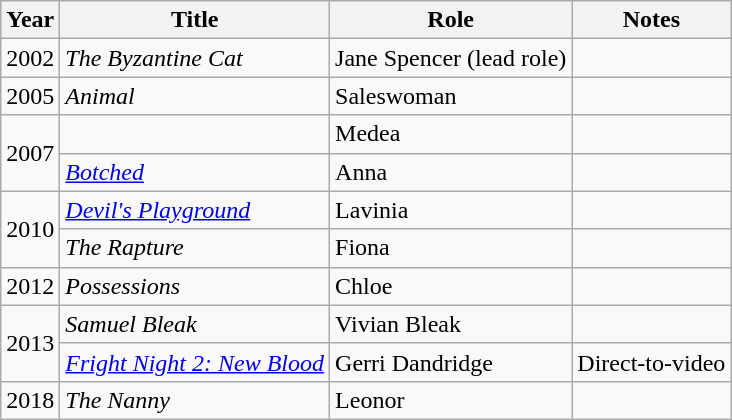<table class="wikitable sortable">
<tr>
<th>Year</th>
<th>Title</th>
<th>Role</th>
<th class="unsortable">Notes</th>
</tr>
<tr>
<td>2002</td>
<td><em>The Byzantine Cat</em></td>
<td>Jane Spencer (lead role)</td>
<td></td>
</tr>
<tr>
<td>2005</td>
<td><em>Animal</em></td>
<td>Saleswoman</td>
<td></td>
</tr>
<tr>
<td rowspan=2>2007</td>
<td><em></em></td>
<td>Medea</td>
<td></td>
</tr>
<tr>
<td><em><a href='#'>Botched</a></em></td>
<td>Anna</td>
<td></td>
</tr>
<tr>
<td rowspan=2>2010</td>
<td><em><a href='#'>Devil's Playground</a></em></td>
<td>Lavinia</td>
<td></td>
</tr>
<tr>
<td><em>The Rapture</em></td>
<td>Fiona</td>
<td></td>
</tr>
<tr>
<td>2012</td>
<td><em>Possessions</em></td>
<td>Chloe</td>
<td></td>
</tr>
<tr>
<td rowspan=2>2013</td>
<td><em>Samuel Bleak</em></td>
<td>Vivian Bleak</td>
<td></td>
</tr>
<tr>
<td><em><a href='#'>Fright Night 2: New Blood</a></em></td>
<td>Gerri Dandridge</td>
<td>Direct-to-video</td>
</tr>
<tr>
<td>2018</td>
<td><em>The Nanny</em></td>
<td>Leonor</td>
<td></td>
</tr>
</table>
